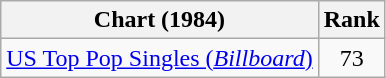<table class="wikitable">
<tr>
<th>Chart (1984)</th>
<th>Rank</th>
</tr>
<tr>
<td><a href='#'>US Top Pop Singles (<em>Billboard</em>)</a></td>
<td align="center">73</td>
</tr>
</table>
